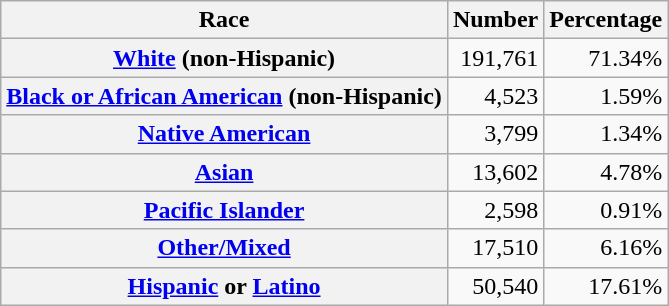<table class="wikitable" style="text-align:right">
<tr>
<th scope="col">Race</th>
<th scope="col">Number</th>
<th scope="col">Percentage</th>
</tr>
<tr>
<th scope="row"><a href='#'>White</a> (non-Hispanic)</th>
<td>191,761</td>
<td>71.34%</td>
</tr>
<tr>
<th scope="row"><a href='#'>Black or African American</a> (non-Hispanic)</th>
<td>4,523</td>
<td>1.59%</td>
</tr>
<tr>
<th scope="row"><a href='#'>Native American</a></th>
<td>3,799</td>
<td>1.34%</td>
</tr>
<tr>
<th scope="row"><a href='#'>Asian</a></th>
<td>13,602</td>
<td>4.78%</td>
</tr>
<tr>
<th scope="row"><a href='#'>Pacific Islander</a></th>
<td>2,598</td>
<td>0.91%</td>
</tr>
<tr>
<th scope="row"><a href='#'>Other/Mixed</a></th>
<td>17,510</td>
<td>6.16%</td>
</tr>
<tr>
<th scope="row"><a href='#'>Hispanic</a> or <a href='#'>Latino</a></th>
<td>50,540</td>
<td>17.61%</td>
</tr>
</table>
